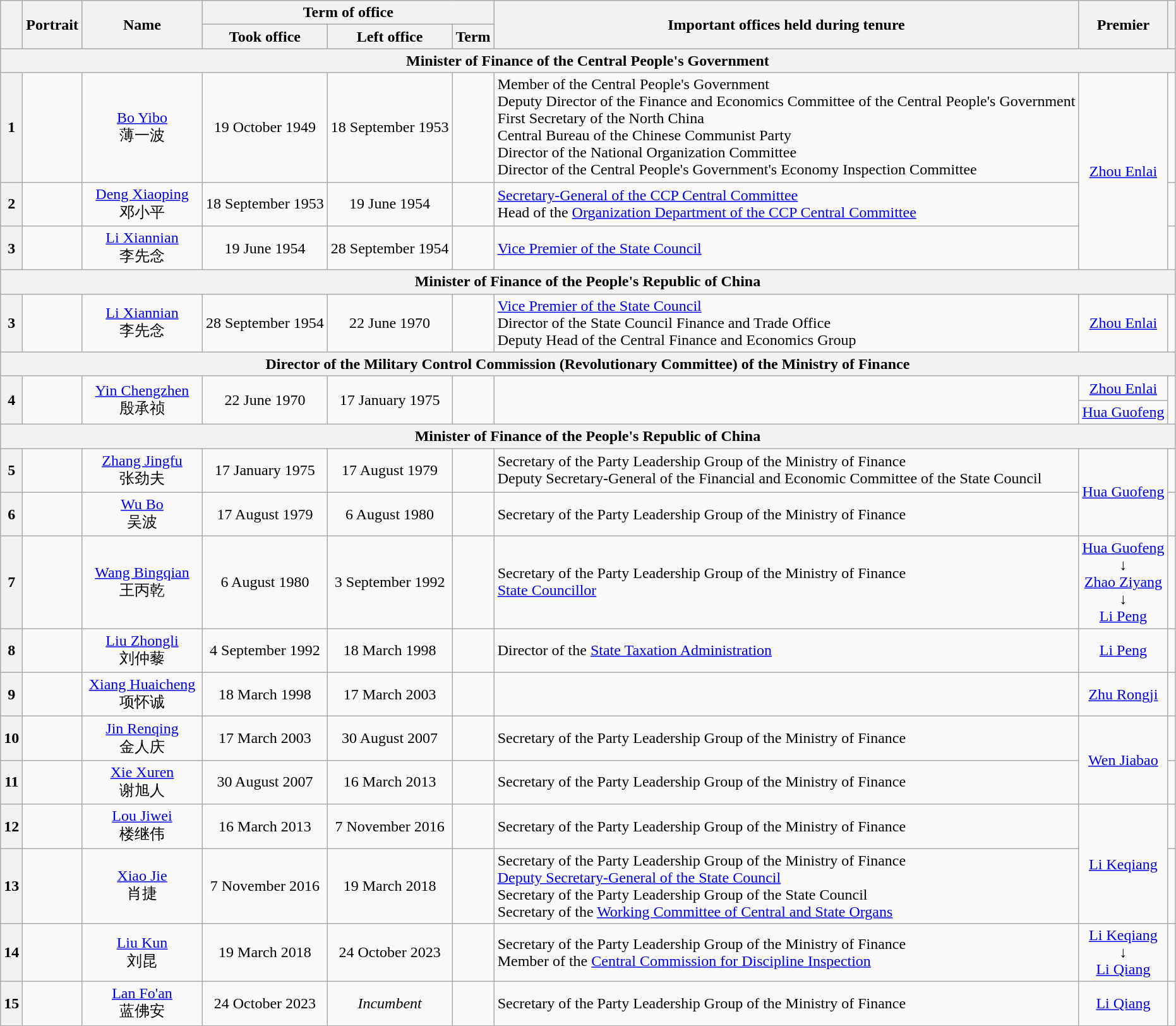<table class="wikitable" style="text-align:center">
<tr>
<th rowspan="2"></th>
<th rowspan="2">Portrait</th>
<th rowspan="2" width="120">Name<br></th>
<th colspan="3">Term of office</th>
<th rowspan="2">Important offices held during tenure</th>
<th rowspan="2">Premier</th>
<th rowspan="2"></th>
</tr>
<tr>
<th>Took office</th>
<th>Left office</th>
<th>Term</th>
</tr>
<tr>
<th colspan="9"><strong>Minister of Finance of the Central People's Government</strong></th>
</tr>
<tr>
<th>1</th>
<td></td>
<td><a href='#'>Bo Yibo</a><br>薄一波<br></td>
<td>19 October 1949</td>
<td>18 September 1953</td>
<td></td>
<td align="left">Member of the Central People's Government<br>Deputy Director of the Finance and Economics Committee of the Central People's Government<br>First Secretary of the North China<br>Central Bureau of the Chinese Communist Party<br>Director of the National Organization Committee<br>Director of the Central People's Government's Economy Inspection Committee</td>
<td rowspan="3"><a href='#'>Zhou Enlai</a></td>
<td></td>
</tr>
<tr>
<th>2</th>
<td></td>
<td><a href='#'>Deng Xiaoping</a><br>邓小平<br></td>
<td>18 September 1953</td>
<td>19 June 1954</td>
<td></td>
<td align="left"><a href='#'>Secretary-General of the CCP Central Committee</a><br>Head of the <a href='#'>Organization Department of the CCP Central Committee</a></td>
<td></td>
</tr>
<tr>
<th>3</th>
<td></td>
<td><a href='#'>Li Xiannian</a><br>李先念<br></td>
<td>19 June 1954</td>
<td>28 September 1954</td>
<td></td>
<td align="left"><a href='#'>Vice Premier of the State Council</a></td>
<td></td>
</tr>
<tr>
<th colspan="9"><strong>Minister of Finance of the People's Republic of China</strong></th>
</tr>
<tr>
<th>3</th>
<td></td>
<td><a href='#'>Li Xiannian</a><br>李先念<br></td>
<td>28 September 1954</td>
<td>22 June 1970</td>
<td></td>
<td align="left"><a href='#'>Vice Premier of the State Council</a><br>Director of the State Council Finance and Trade Office<br>Deputy Head of the Central Finance and Economics Group</td>
<td><a href='#'>Zhou Enlai</a></td>
<td></td>
</tr>
<tr>
<th colspan="9"><strong>Director of the Military Control Commission (Revolutionary Committee) of the Ministry of Finance</strong></th>
</tr>
<tr>
<th rowspan="2">4</th>
<td rowspan="2"></td>
<td rowspan="2"><a href='#'>Yin Chengzhen</a><br>殷承祯<br></td>
<td rowspan="2">22 June 1970</td>
<td rowspan="2">17 January 1975</td>
<td rowspan="2"></td>
<td rowspan="2" align="left"></td>
<td><a href='#'>Zhou Enlai</a></td>
<td rowspan="2"></td>
</tr>
<tr>
<td><a href='#'>Hua Guofeng</a></td>
</tr>
<tr>
<th colspan="9"><strong>Minister of Finance of the People's Republic of China</strong></th>
</tr>
<tr>
<th>5</th>
<td></td>
<td><a href='#'>Zhang Jingfu</a><br>张劲夫<br></td>
<td>17 January 1975</td>
<td>17 August 1979</td>
<td></td>
<td align="left">Secretary of the Party Leadership Group of the Ministry of Finance<br>Deputy Secretary-General of the Financial and Economic Committee of the State Council</td>
<td rowspan="2"><a href='#'>Hua Guofeng</a></td>
<td></td>
</tr>
<tr>
<th>6</th>
<td></td>
<td><a href='#'>Wu Bo</a><br>吴波<br></td>
<td>17 August 1979</td>
<td>6 August 1980</td>
<td></td>
<td align="left">Secretary of the Party Leadership Group of the Ministry of Finance</td>
<td></td>
</tr>
<tr>
<th>7</th>
<td></td>
<td><a href='#'>Wang Bingqian</a><br>王丙乾<br></td>
<td>6 August 1980</td>
<td>3 September 1992</td>
<td></td>
<td align="left">Secretary of the Party Leadership Group of the Ministry of Finance<br><a href='#'>State Councillor</a></td>
<td><a href='#'>Hua Guofeng</a><br>↓<br><a href='#'>Zhao Ziyang</a><br>↓<br><a href='#'>Li Peng</a></td>
<td></td>
</tr>
<tr>
<th>8</th>
<td></td>
<td><a href='#'>Liu Zhongli</a><br>刘仲藜<br></td>
<td>4 September 1992</td>
<td>18 March 1998</td>
<td></td>
<td align="left">Director of the <a href='#'>State Taxation Administration</a></td>
<td><a href='#'>Li Peng</a></td>
<td></td>
</tr>
<tr>
<th>9</th>
<td></td>
<td><a href='#'>Xiang Huaicheng</a><br>项怀诚<br></td>
<td>18 March 1998</td>
<td>17 March 2003</td>
<td></td>
<td align="left"></td>
<td><a href='#'>Zhu Rongji</a></td>
<td></td>
</tr>
<tr>
<th>10</th>
<td></td>
<td><a href='#'>Jin Renqing</a><br>金人庆<br></td>
<td>17 March 2003</td>
<td>30 August 2007</td>
<td></td>
<td align="left">Secretary of the Party Leadership Group of the Ministry of Finance</td>
<td rowspan="2"><a href='#'>Wen Jiabao</a></td>
<td></td>
</tr>
<tr>
<th>11</th>
<td></td>
<td><a href='#'>Xie Xuren</a><br>谢旭人<br></td>
<td>30 August 2007</td>
<td>16 March 2013</td>
<td></td>
<td align="left">Secretary of the Party Leadership Group of the Ministry of Finance</td>
<td></td>
</tr>
<tr>
<th>12</th>
<td></td>
<td><a href='#'>Lou Jiwei</a><br>楼继伟<br></td>
<td>16 March 2013</td>
<td>7 November 2016</td>
<td></td>
<td align="left">Secretary of the Party Leadership Group of the Ministry of Finance</td>
<td rowspan="3"><a href='#'>Li Keqiang</a></td>
<td></td>
</tr>
<tr>
<th>13</th>
<td></td>
<td><a href='#'>Xiao Jie</a><br>肖捷<br></td>
<td>7 November 2016</td>
<td>19 March 2018</td>
<td></td>
<td align="left">Secretary of the Party Leadership Group of the Ministry of Finance<br><a href='#'>Deputy Secretary-General of the State Council</a><br>Secretary of the Party Leadership Group of the State Council<br>Secretary of the <a href='#'>Working Committee of Central and State Organs</a></td>
<td></td>
</tr>
<tr>
<th rowspan="2">14</th>
<td rowspan="2"></td>
<td rowspan="2"><a href='#'>Liu Kun</a><br>刘昆<br></td>
<td rowspan="2">19 March 2018</td>
<td rowspan="2">24 October 2023</td>
<td rowspan="2"></td>
<td rowspan="2" align="left">Secretary of the Party Leadership Group of the Ministry of Finance<br>Member of the <a href='#'>Central Commission for Discipline Inspection</a></td>
<td rowspan="2"></td>
</tr>
<tr>
<td><a href='#'>Li Keqiang</a><br>↓<br><a href='#'>Li Qiang</a></td>
</tr>
<tr>
<th>15</th>
<td></td>
<td><a href='#'>Lan Fo'an</a><br>蓝佛安<br></td>
<td>24 October 2023</td>
<td><em>Incumbent</em></td>
<td></td>
<td align="left">Secretary of the Party Leadership Group of the Ministry of Finance</td>
<td><a href='#'>Li Qiang</a></td>
<td></td>
</tr>
</table>
